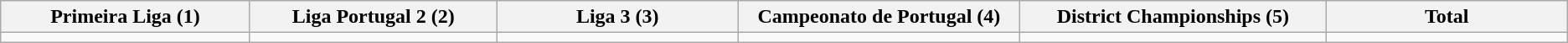<table class="wikitable">
<tr>
<th width="5%">Primeira Liga (1)</th>
<th width="5%">Liga Portugal 2 (2)</th>
<th width="5%">Liga 3 (3)</th>
<th width="5%">Campeonato de Portugal (4)</th>
<th width="5%">District Championships (5)</th>
<th width="5%">Total</th>
</tr>
<tr>
<td></td>
<td></td>
<td></td>
<td></td>
<td></td>
<td></td>
</tr>
</table>
